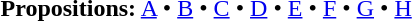<table id=toc class=toc summary=Contents>
<tr>
<td align=center><strong>Propositions:</strong> <a href='#'>A</a> • <a href='#'>B</a> • <a href='#'>C</a> • <a href='#'>D</a> • <a href='#'>E</a> • <a href='#'>F</a> • <a href='#'>G</a> • <a href='#'>H</a> </td>
</tr>
</table>
